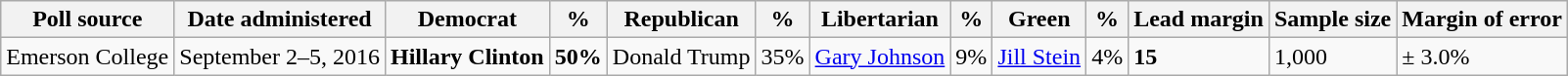<table class="wikitable">
<tr valign=bottom>
<th>Poll source</th>
<th>Date administered</th>
<th>Democrat</th>
<th>%</th>
<th>Republican</th>
<th>%</th>
<th>Libertarian</th>
<th>%</th>
<th>Green</th>
<th>%</th>
<th>Lead margin</th>
<th>Sample size</th>
<th>Margin of error</th>
</tr>
<tr>
<td>Emerson College</td>
<td>September 2–5, 2016</td>
<td><strong>Hillary Clinton</strong></td>
<td><strong>50%</strong></td>
<td>Donald Trump</td>
<td align=center>35%</td>
<td><a href='#'>Gary Johnson</a></td>
<td align=center>9%</td>
<td><a href='#'>Jill Stein</a></td>
<td align=center>4%</td>
<td><strong>15</strong></td>
<td>1,000</td>
<td>± 3.0%</td>
</tr>
</table>
